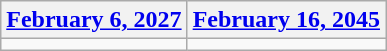<table class=wikitable>
<tr>
<th><a href='#'>February 6, 2027</a></th>
<th><a href='#'>February 16, 2045</a></th>
</tr>
<tr>
<td></td>
<td></td>
</tr>
</table>
